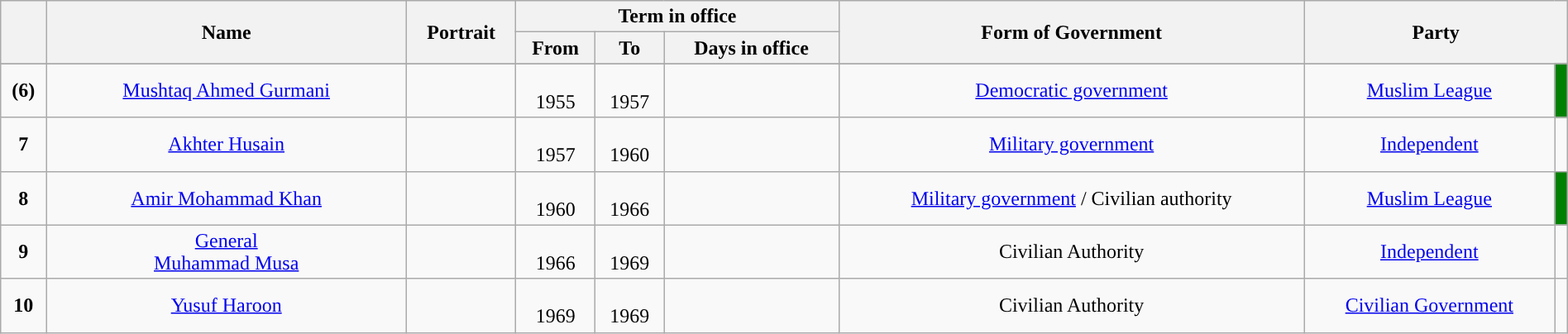<table class="wikitable sortable" style="width:100%; text-align:center">
<tr>
<th rowspan="2" scope="col"></th>
<th rowspan="2" style="width:23%;" scope="col">Name</th>
<th rowspan="2" scope="col">Portrait</th>
<th colspan="3">Term in office</th>
<th rowspan="2" scope="col">Form of Government</th>
<th rowspan="2" colspan="2" scope="col">Party</th>
</tr>
<tr>
<th>From</th>
<th>To</th>
<th>Days in office</th>
</tr>
<tr align="center">
</tr>
<tr>
<td><strong>(6)</strong></td>
<td><a href='#'>Mushtaq Ahmed Gurmani</a></td>
<td></td>
<td><br>1955</td>
<td><br>1957</td>
<td></td>
<td><a href='#'>Democratic government</a></td>
<td><a href='#'>Muslim League</a></td>
<td style="background-color: #008000;"></td>
</tr>
<tr>
<td><strong>7</strong></td>
<td><a href='#'>Akhter Husain</a></td>
<td></td>
<td><br>1957</td>
<td><br>1960</td>
<td></td>
<td><a href='#'>Military government</a></td>
<td><a href='#'>Independent</a></td>
<td style='background-color: '></td>
</tr>
<tr>
<td><strong>8</strong></td>
<td><a href='#'>Amir Mohammad Khan</a></td>
<td></td>
<td><br>1960</td>
<td><br>1966</td>
<td></td>
<td><a href='#'>Military government</a> / Civilian authority</td>
<td><a href='#'>Muslim League</a></td>
<td style="background-color: #008000;"></td>
</tr>
<tr>
<td><strong>9</strong></td>
<td><a href='#'>General </a><br> <a href='#'>Muhammad Musa</a></td>
<td></td>
<td><br>1966</td>
<td><br>1969</td>
<td></td>
<td>Civilian Authority</td>
<td><a href='#'>Independent</a></td>
<td style='background-color: '></td>
</tr>
<tr>
<td><strong>10</strong></td>
<td><a href='#'>Yusuf Haroon</a></td>
<td></td>
<td><br>1969</td>
<td><br>1969</td>
<td></td>
<td>Civilian Authority</td>
<td><a href='#'>Civilian Government</a></td>
<td></td>
</tr>
</table>
